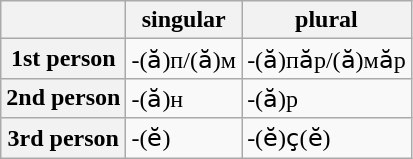<table class="wikitable">
<tr>
<th></th>
<th>singular</th>
<th>plural</th>
</tr>
<tr>
<th>1st person</th>
<td>-(ӑ)п/(ӑ)м</td>
<td>-(ӑ)пӑр/(ӑ)мӑр</td>
</tr>
<tr>
<th>2nd person</th>
<td>-(ӑ)н</td>
<td>-(ӑ)р</td>
</tr>
<tr>
<th>3rd person</th>
<td>-(ӗ)</td>
<td>-(ӗ)ҫ(ӗ)</td>
</tr>
</table>
